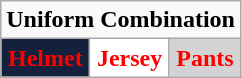<table class="wikitable"  style="display: inline-table;">
<tr>
<td align="center" Colspan="3"><strong>Uniform Combination</strong></td>
</tr>
<tr align="center">
<td style="background:#14213D; color:red"><strong>Helmet</strong></td>
<td style="background:white; color:red"><strong>Jersey</strong></td>
<td style="background:lightgrey; color:red"><strong>Pants</strong></td>
</tr>
</table>
